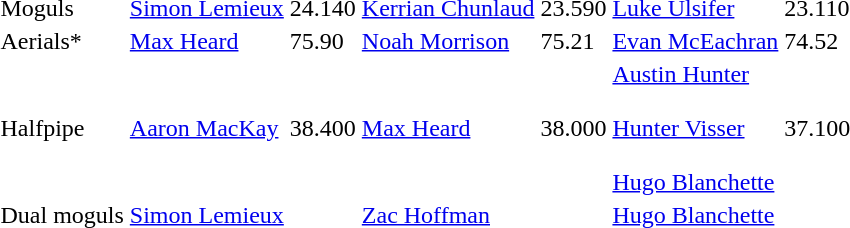<table>
<tr>
<td>Moguls</td>
<td><a href='#'>Simon Lemieux</a> <br></td>
<td>24.140</td>
<td><a href='#'>Kerrian Chunlaud</a> <br></td>
<td>23.590</td>
<td><a href='#'>Luke Ulsifer</a> <br></td>
<td>23.110</td>
</tr>
<tr>
<td>Aerials*</td>
<td><a href='#'>Max Heard</a> <br></td>
<td>75.90</td>
<td><a href='#'>Noah Morrison</a> <br></td>
<td>75.21</td>
<td><a href='#'>Evan McEachran</a> <br></td>
<td>74.52</td>
</tr>
<tr>
<td>Halfpipe</td>
<td><a href='#'>Aaron MacKay</a> <br></td>
<td>38.400</td>
<td><a href='#'>Max Heard</a> <br> </td>
<td>38.000</td>
<td><a href='#'>Austin Hunter</a><br>  <br><a href='#'>Hunter Visser</a><br>  <br><a href='#'>Hugo Blanchette</a><br></td>
<td>37.100</td>
</tr>
<tr>
<td>Dual moguls</td>
<td colspan="2"><a href='#'>Simon Lemieux</a> <br></td>
<td colspan="2"><a href='#'>Zac Hoffman</a> <br></td>
<td colspan="2"><a href='#'>Hugo Blanchette</a> <br></td>
</tr>
</table>
